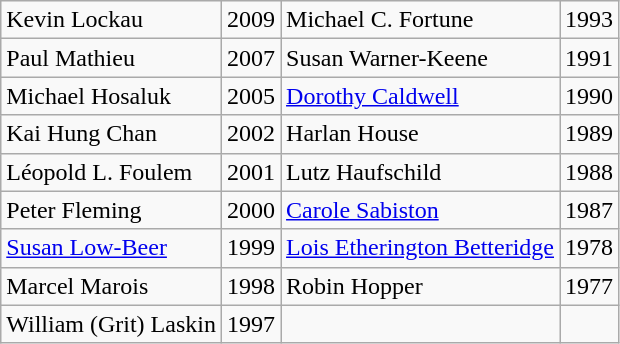<table class="wikitable">
<tr>
<td>Kevin Lockau</td>
<td>2009</td>
<td>Michael C. Fortune</td>
<td>1993</td>
</tr>
<tr>
<td>Paul Mathieu</td>
<td>2007</td>
<td>Susan Warner-Keene</td>
<td>1991</td>
</tr>
<tr>
<td>Michael Hosaluk</td>
<td>2005</td>
<td><a href='#'>Dorothy Caldwell</a></td>
<td>1990</td>
</tr>
<tr>
<td>Kai Hung Chan</td>
<td>2002</td>
<td>Harlan House</td>
<td>1989</td>
</tr>
<tr>
<td>Léopold L. Foulem</td>
<td>2001</td>
<td>Lutz Haufschild</td>
<td>1988</td>
</tr>
<tr>
<td>Peter Fleming</td>
<td>2000</td>
<td><a href='#'>Carole Sabiston</a></td>
<td>1987</td>
</tr>
<tr>
<td><a href='#'>Susan Low-Beer</a></td>
<td>1999</td>
<td><a href='#'>Lois Etherington Betteridge</a></td>
<td>1978</td>
</tr>
<tr>
<td>Marcel Marois</td>
<td>1998</td>
<td>Robin Hopper</td>
<td>1977</td>
</tr>
<tr>
<td>William (Grit) Laskin</td>
<td>1997</td>
<td></td>
<td></td>
</tr>
</table>
